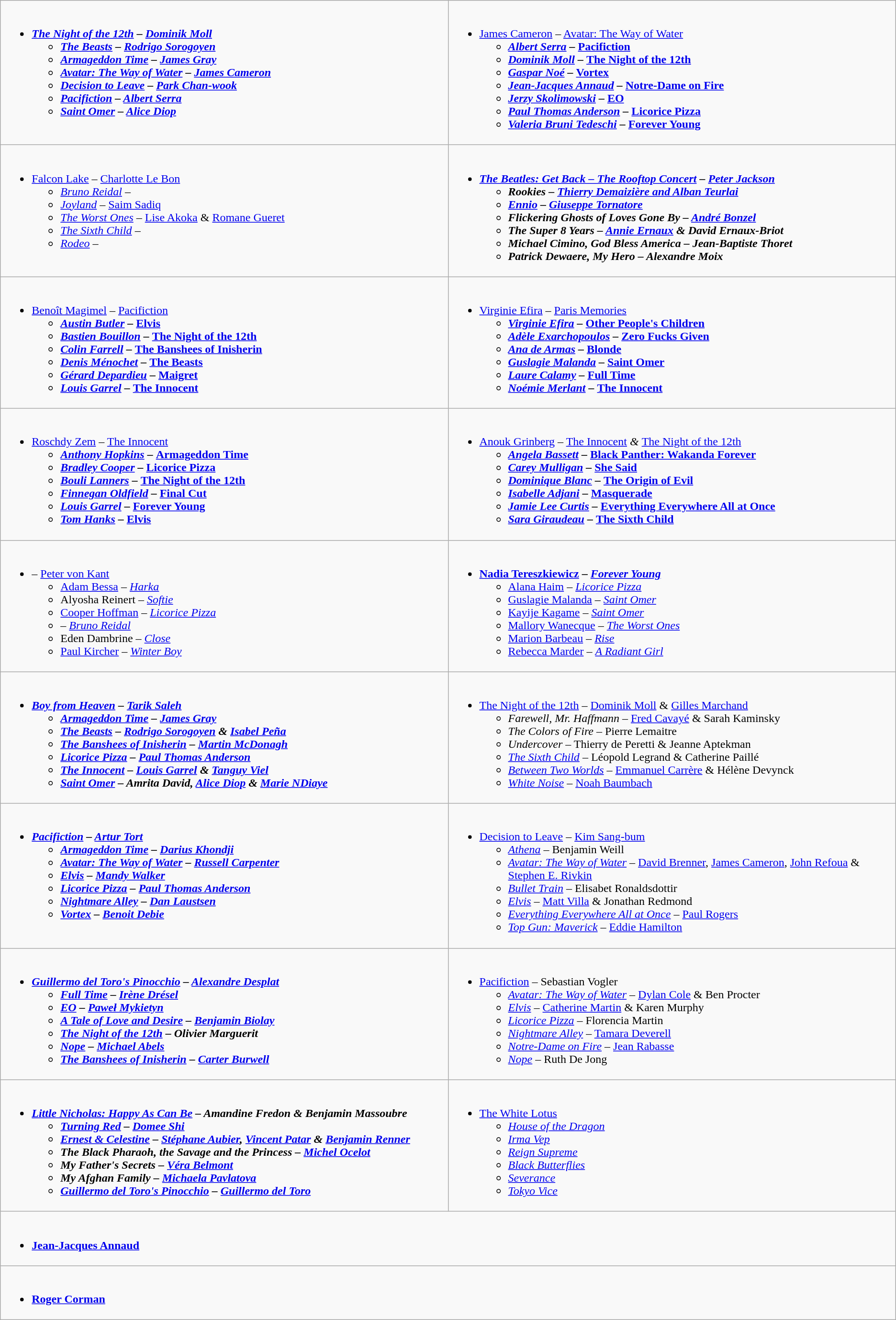<table class="wikitable" role="presentation">
<tr>
<td style="vertical-align:top; width:50%;"><br><ul><li><strong><em><a href='#'>The Night of the 12th</a><em> – <a href='#'>Dominik Moll</a> <strong><ul><li></em><a href='#'>The Beasts</a><em> – <a href='#'>Rodrigo Sorogoyen</a></li><li></em><a href='#'>Armageddon Time</a><em> – <a href='#'>James Gray</a></li><li></em><a href='#'>Avatar: The Way of Water</a><em> – <a href='#'>James Cameron</a></li><li></em><a href='#'>Decision to Leave</a><em> – <a href='#'>Park Chan-wook</a></li><li></em><a href='#'>Pacifiction</a><em> – <a href='#'>Albert Serra</a></li><li></em><a href='#'>Saint Omer</a><em> – <a href='#'>Alice Diop</a></li></ul></li></ul></td>
<td style="vertical-align:top; width:50%;"><br><ul><li></strong><a href='#'>James Cameron</a> – </em><a href='#'>Avatar: The Way of Water</a><em> <strong><ul><li><a href='#'>Albert Serra</a> – </em><a href='#'>Pacifiction</a><em></li><li><a href='#'>Dominik Moll</a> – </em><a href='#'>The Night of the 12th</a><em></li><li><a href='#'>Gaspar Noé</a> – </em><a href='#'>Vortex</a><em></li><li><a href='#'>Jean-Jacques Annaud</a> – </em><a href='#'>Notre-Dame on Fire</a><em></li><li><a href='#'>Jerzy Skolimowski</a> – </em><a href='#'>EO</a><em></li><li><a href='#'>Paul Thomas Anderson</a> – </em><a href='#'>Licorice Pizza</a><em></li><li><a href='#'>Valeria Bruni Tedeschi</a> – </em><a href='#'>Forever Young</a><em></li></ul></li></ul></td>
</tr>
<tr>
<td style="vertical-align:top" width="50%"><br><ul><li></em></strong><a href='#'>Falcon Lake</a></em> – <a href='#'>Charlotte Le Bon</a> </strong><ul><li><em><a href='#'>Bruno Reidal</a></em> – </li><li><em><a href='#'>Joyland</a></em> – <a href='#'>Saim Sadiq</a></li><li><em><a href='#'>The Worst Ones</a></em> – <a href='#'>Lise Akoka</a> & <a href='#'>Romane Gueret</a></li><li><em><a href='#'>The Sixth Child</a></em> – </li><li><em><a href='#'>Rodeo</a></em> – </li></ul></li></ul></td>
<td style="vertical-align:top; width:50%;"><br><ul><li><strong><em><a href='#'>The Beatles: Get Back – The Rooftop Concert</a><em> – <a href='#'>Peter Jackson</a> <strong><ul><li></em>Rookies<em> – <a href='#'>Thierry Demaizière and Alban Teurlai</a></li><li></em><a href='#'>Ennio</a><em> – <a href='#'>Giuseppe Tornatore</a></li><li></em>Flickering Ghosts of Loves Gone By<em> – <a href='#'>André Bonzel</a></li><li></em>The Super 8 Years<em> – <a href='#'>Annie Ernaux</a> & David Ernaux-Briot</li><li></em>Michael Cimino, God Bless America<em> – Jean-Baptiste Thoret</li><li></em>Patrick Dewaere, My Hero<em> – Alexandre Moix</li></ul></li></ul></td>
</tr>
<tr>
<td style="vertical-align:top" width="50%"><br><ul><li></strong><a href='#'>Benoît Magimel</a> – </em><a href='#'>Pacifiction</a><em> <strong><ul><li><a href='#'>Austin Butler</a> – </em><a href='#'>Elvis</a><em></li><li><a href='#'>Bastien Bouillon</a> – </em><a href='#'>The Night of the 12th</a><em></li><li><a href='#'>Colin Farrell</a> – </em><a href='#'>The Banshees of Inisherin</a><em></li><li><a href='#'>Denis Ménochet</a> – </em><a href='#'>The Beasts</a><em></li><li><a href='#'>Gérard Depardieu</a> – </em><a href='#'>Maigret</a><em></li><li><a href='#'>Louis Garrel</a> – </em><a href='#'>The Innocent</a><em></li></ul></li></ul></td>
<td style="vertical-align:top; width:50%;"><br><ul><li></strong><a href='#'>Virginie Efira</a> – </em><a href='#'>Paris Memories</a><em> <strong><ul><li><a href='#'>Virginie Efira</a> – </em><a href='#'>Other People's Children</a><em></li><li><a href='#'>Adèle Exarchopoulos</a> – </em><a href='#'>Zero Fucks Given</a><em></li><li><a href='#'>Ana de Armas</a> – </em><a href='#'>Blonde</a><em></li><li><a href='#'>Guslagie Malanda</a> – </em><a href='#'>Saint Omer</a><em></li><li><a href='#'>Laure Calamy</a> – </em><a href='#'>Full Time</a><em></li><li><a href='#'>Noémie Merlant</a> – </em><a href='#'>The Innocent</a><em></li></ul></li></ul></td>
</tr>
<tr>
<td style="vertical-align:top" width="50%"><br><ul><li></strong><a href='#'>Roschdy Zem</a> – </em><a href='#'>The Innocent</a><em> <strong><ul><li><a href='#'>Anthony Hopkins</a> – </em><a href='#'>Armageddon Time</a><em></li><li><a href='#'>Bradley Cooper</a> – </em><a href='#'>Licorice Pizza</a><em></li><li><a href='#'>Bouli Lanners</a> – </em><a href='#'>The Night of the 12th</a><em></li><li><a href='#'>Finnegan Oldfield</a> – </em><a href='#'>Final Cut</a><em></li><li><a href='#'>Louis Garrel</a> – </em><a href='#'>Forever Young</a><em></li><li><a href='#'>Tom Hanks</a> – </em><a href='#'>Elvis</a><em></li></ul></li></ul></td>
<td style="vertical-align:top; width:50%;"><br><ul><li></strong><a href='#'>Anouk Grinberg</a> – </em><a href='#'>The Innocent</a><em> & </em><a href='#'>The Night of the 12th</a><em> <strong><ul><li><a href='#'>Angela Bassett</a> – </em><a href='#'>Black Panther: Wakanda Forever</a><em></li><li><a href='#'>Carey Mulligan</a> – </em><a href='#'>She Said</a><em></li><li><a href='#'>Dominique Blanc</a> – </em><a href='#'>The Origin of Evil</a><em></li><li><a href='#'>Isabelle Adjani</a> – </em><a href='#'>Masquerade</a><em></li><li><a href='#'>Jamie Lee Curtis</a> – </em><a href='#'>Everything Everywhere All at Once</a><em></li><li><a href='#'>Sara Giraudeau</a> – </em><a href='#'>The Sixth Child</a><em></li></ul></li></ul></td>
</tr>
<tr>
<td style="vertical-align:top" width="50%"><br><ul><li></em></strong></em> – <a href='#'>Peter von Kant</a></strong> <ul><li><a href='#'>Adam Bessa</a> – <em><a href='#'>Harka</a></em></li><li>Alyosha Reinert – <em><a href='#'>Softie</a></em></li><li><a href='#'>Cooper Hoffman</a> – <em><a href='#'>Licorice Pizza</a></em></li><li> – <em><a href='#'>Bruno Reidal</a></em></li><li>Eden Dambrine – <em><a href='#'>Close</a></em></li><li><a href='#'>Paul Kircher</a> – <em><a href='#'>Winter Boy</a></em></li></ul></li></ul></td>
<td style="vertical-align:top; width:50%;"><br><ul><li><strong><a href='#'>Nadia Tereszkiewicz</a> – <em><a href='#'>Forever Young</a></em> </strong><ul><li><a href='#'>Alana Haim</a> – <em><a href='#'>Licorice Pizza</a></em></li><li><a href='#'>Guslagie Malanda</a> – <em><a href='#'>Saint Omer</a></em></li><li><a href='#'>Kayije Kagame</a> – <em><a href='#'>Saint Omer</a></em></li><li><a href='#'>Mallory Wanecque</a> – <em><a href='#'>The Worst Ones</a></em></li><li><a href='#'>Marion Barbeau</a> – <em><a href='#'>Rise</a></em></li><li><a href='#'>Rebecca Marder</a> – <em><a href='#'>A Radiant Girl</a></em></li></ul></li></ul></td>
</tr>
<tr>
<td style="vertical-align:top" width="50%"><br><ul><li><strong><em><a href='#'>Boy from Heaven</a><em> – <a href='#'>Tarik Saleh</a> <strong><ul><li></em><a href='#'>Armageddon Time</a><em> – <a href='#'>James Gray</a></li><li></em><a href='#'>The Beasts</a><em> – <a href='#'>Rodrigo Sorogoyen</a> & <a href='#'>Isabel Peña</a></li><li></em><a href='#'>The Banshees of Inisherin</a><em> – <a href='#'>Martin McDonagh</a></li><li></em><a href='#'>Licorice Pizza</a><em> – <a href='#'>Paul Thomas Anderson</a></li><li></em><a href='#'>The Innocent</a><em> – <a href='#'>Louis Garrel</a> & <a href='#'>Tanguy Viel</a></li><li></em><a href='#'>Saint Omer</a><em> – Amrita David, <a href='#'>Alice Diop</a> & <a href='#'>Marie NDiaye</a></li></ul></li></ul></td>
<td style="vertical-align:top; width:50%;"><br><ul><li></em></strong><a href='#'>The Night of the 12th</a></em> – <a href='#'>Dominik Moll</a> & <a href='#'>Gilles Marchand</a> </strong><ul><li><em>Farewell, Mr. Haffmann</em> – <a href='#'>Fred Cavayé</a> & Sarah Kaminsky</li><li><em>The Colors of Fire</em> – Pierre Lemaitre</li><li><em>Undercover</em> – Thierry de Peretti & Jeanne Aptekman</li><li><em><a href='#'>The Sixth Child</a></em> – Léopold Legrand & Catherine Paillé</li><li><em><a href='#'>Between Two Worlds</a></em> – <a href='#'>Emmanuel Carrère</a> & Hélène Devynck</li><li><em><a href='#'>White Noise</a></em> – <a href='#'>Noah Baumbach</a></li></ul></li></ul></td>
</tr>
<tr>
<td style="vertical-align:top" width="50%"><br><ul><li><strong><em><a href='#'>Pacifiction</a><em> – <a href='#'>Artur Tort</a> <strong><ul><li></em><a href='#'>Armageddon Time</a><em> – <a href='#'>Darius Khondji</a></li><li></em><a href='#'>Avatar: The Way of Water</a><em> – <a href='#'>Russell Carpenter</a></li><li></em><a href='#'>Elvis</a><em> – <a href='#'>Mandy Walker</a></li><li></em><a href='#'>Licorice Pizza</a><em> – <a href='#'>Paul Thomas Anderson</a></li><li></em><a href='#'>Nightmare Alley</a><em> – <a href='#'>Dan Laustsen</a></li><li></em><a href='#'>Vortex</a><em> – <a href='#'>Benoit Debie</a></li></ul></li></ul></td>
<td style="vertical-align:top; width:50%;"><br><ul><li></em></strong><a href='#'>Decision to Leave</a></em> – <a href='#'>Kim Sang-bum</a> </strong><ul><li><em><a href='#'>Athena</a></em> – Benjamin Weill</li><li><em><a href='#'>Avatar: The Way of Water</a></em> – <a href='#'>David Brenner</a>, <a href='#'>James Cameron</a>, <a href='#'>John Refoua</a> & <a href='#'>Stephen E. Rivkin</a></li><li><em><a href='#'>Bullet Train</a></em> – Elisabet Ronaldsdottir</li><li><em><a href='#'>Elvis</a></em> – <a href='#'>Matt Villa</a> & Jonathan Redmond</li><li><em><a href='#'>Everything Everywhere All at Once</a></em> – <a href='#'>Paul Rogers</a></li><li><em><a href='#'>Top Gun: Maverick</a></em> – <a href='#'>Eddie Hamilton</a></li></ul></li></ul></td>
</tr>
<tr>
<td style="vertical-align:top" width="50%"><br><ul><li><strong><em><a href='#'>Guillermo del Toro's Pinocchio</a><em> – <a href='#'>Alexandre Desplat</a> <strong><ul><li></em><a href='#'>Full Time</a><em> – <a href='#'>Irène Drésel</a></li><li></em><a href='#'>EO</a><em> – <a href='#'>Paweł Mykietyn</a></li><li></em><a href='#'>A Tale of Love and Desire</a><em> – <a href='#'>Benjamin Biolay</a></li><li></em><a href='#'>The Night of the 12th</a><em> – Olivier Marguerit</li><li></em><a href='#'>Nope</a><em> – <a href='#'>Michael Abels</a></li><li></em><a href='#'>The Banshees of Inisherin</a><em> – <a href='#'>Carter Burwell</a></li></ul></li></ul></td>
<td style="vertical-align:top; width:50%;"><br><ul><li></em></strong><a href='#'>Pacifiction</a></em> – Sebastian Vogler </strong><ul><li><em><a href='#'>Avatar: The Way of Water</a></em> – <a href='#'>Dylan Cole</a> & Ben Procter</li><li><em><a href='#'>Elvis</a></em> – <a href='#'>Catherine Martin</a> & Karen Murphy</li><li><em><a href='#'>Licorice Pizza</a></em> – Florencia Martin</li><li><em><a href='#'>Nightmare Alley</a></em> – <a href='#'>Tamara Deverell</a></li><li><em><a href='#'>Notre-Dame on Fire</a></em> – <a href='#'>Jean Rabasse</a></li><li><em><a href='#'>Nope</a></em> – Ruth De Jong</li></ul></li></ul></td>
</tr>
<tr>
<td style="vertical-align:top" width="50%"><br><ul><li><strong><em><a href='#'>Little Nicholas: Happy As Can Be</a><em> – Amandine Fredon & Benjamin Massoubre <strong><ul><li></em><a href='#'>Turning Red</a><em> – <a href='#'>Domee Shi</a></li><li></em><a href='#'>Ernest & Celestine</a><em> – <a href='#'>Stéphane Aubier</a>, <a href='#'>Vincent Patar</a> & <a href='#'>Benjamin Renner</a></li><li></em>The Black Pharaoh, the Savage and the Princess<em> – <a href='#'>Michel Ocelot</a></li><li></em>My Father's Secrets<em> – <a href='#'>Véra Belmont</a></li><li></em>My Afghan Family<em> – <a href='#'>Michaela Pavlatova</a></li><li></em><a href='#'>Guillermo del Toro's Pinocchio</a><em> – <a href='#'>Guillermo del Toro</a></li></ul></li></ul></td>
<td style="vertical-align:top; width:50%;"><br><ul><li></em></strong><a href='#'>The White Lotus</a></em> </strong><ul><li><em><a href='#'>House of the Dragon</a></em></li><li><em><a href='#'>Irma Vep</a></em></li><li><em><a href='#'>Reign Supreme</a></em></li><li><em><a href='#'>Black Butterflies</a></em></li><li><em><a href='#'>Severance</a></em></li><li><em><a href='#'>Tokyo Vice</a></em></li></ul></li></ul></td>
</tr>
<tr>
<td style="vertical-align:top" colspan="2"><br><ul><li><strong><a href='#'>Jean-Jacques Annaud</a></strong></li></ul></td>
</tr>
<tr>
<td style="vertical-align:top" colspan="2"><br><ul><li><strong><a href='#'>Roger Corman</a></strong></li></ul></td>
</tr>
</table>
